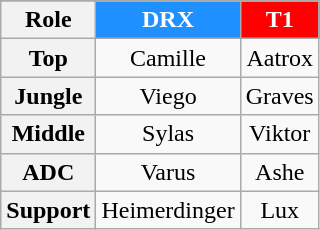<table class="wikitable plainrowheaders" style="text-align:center;margin:0">
<tr>
</tr>
<tr>
<th>Role</th>
<th style="background:DodgerBlue; color:white;">DRX</th>
<th style="background:Red; color:white;">T1</th>
</tr>
<tr>
<th scope=row style="text-align:center">Top</th>
<td>Camille</td>
<td>Aatrox</td>
</tr>
<tr>
<th scope=row style="text-align:center">Jungle</th>
<td>Viego</td>
<td>Graves</td>
</tr>
<tr>
<th scope=row style="text-align:center">Middle</th>
<td>Sylas</td>
<td>Viktor</td>
</tr>
<tr>
<th scope=row style="text-align:center">ADC</th>
<td>Varus</td>
<td>Ashe</td>
</tr>
<tr>
<th scope=row style="text-align:center">Support</th>
<td>Heimerdinger</td>
<td>Lux</td>
</tr>
</table>
